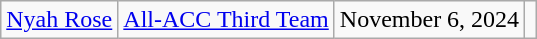<table class="wikitable sortable" style="text-align: center">
<tr>
<td><a href='#'>Nyah Rose</a></td>
<td><a href='#'>All-ACC Third Team</a></td>
<td>November 6, 2024</td>
<td></td>
</tr>
</table>
